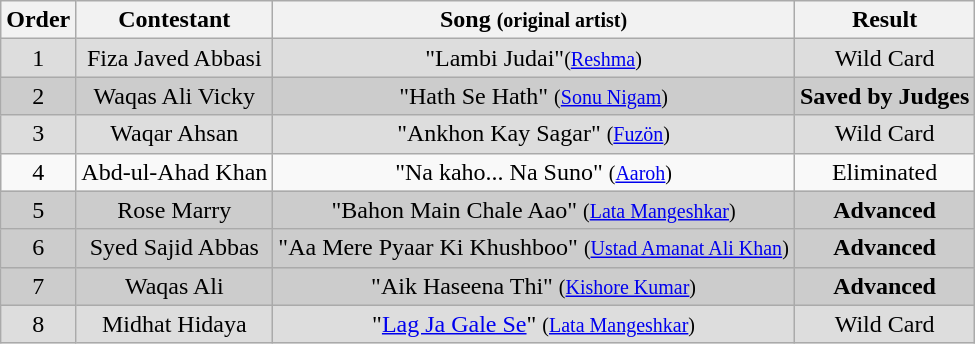<table class="wikitable plainrowheaders" style="text-align:center;">
<tr>
<th scope="col">Order</th>
<th scope="col">Contestant</th>
<th scope="col">Song <small> (original artist)</small></th>
<th scope="col">Result</th>
</tr>
<tr style="background:#ddd;">
<td>1</td>
<td>Fiza Javed Abbasi</td>
<td>"Lambi Judai"<small>(<a href='#'>Reshma</a>)</small></td>
<td>Wild Card</td>
</tr>
<tr style="background:#ccc;">
<td>2</td>
<td>Waqas Ali Vicky</td>
<td>"Hath Se Hath" <small>(<a href='#'>Sonu Nigam</a>)</small></td>
<td><strong>Saved by Judges</strong></td>
</tr>
<tr style="background:#ddd;">
<td>3</td>
<td>Waqar Ahsan</td>
<td>"Ankhon Kay Sagar" <small>(<a href='#'>Fuzön</a>)</small></td>
<td>Wild Card</td>
</tr>
<tr>
<td>4</td>
<td>Abd-ul-Ahad Khan</td>
<td>"Na kaho... Na Suno" <small>(<a href='#'>Aaroh</a>)</small></td>
<td>Eliminated</td>
</tr>
<tr style="background:#ccc;">
<td>5</td>
<td>Rose Marry</td>
<td>"Bahon Main Chale Aao" <small>(<a href='#'>Lata Mangeshkar</a>)</small></td>
<td><strong>Advanced</strong></td>
</tr>
<tr style="background:#ccc;">
<td>6</td>
<td>Syed Sajid Abbas</td>
<td>"Aa Mere Pyaar Ki Khushboo" <small>(<a href='#'>Ustad Amanat Ali Khan</a>)</small></td>
<td><strong>Advanced</strong></td>
</tr>
<tr style="background:#ccc;">
<td>7</td>
<td>Waqas Ali</td>
<td>"Aik Haseena Thi" <small>(<a href='#'>Kishore Kumar</a>)</small></td>
<td><strong>Advanced</strong></td>
</tr>
<tr style="background:#ddd;">
<td>8</td>
<td>Midhat Hidaya</td>
<td>"<a href='#'>Lag Ja Gale Se</a>" <small>(<a href='#'>Lata Mangeshkar</a>)</small></td>
<td>Wild Card</td>
</tr>
</table>
